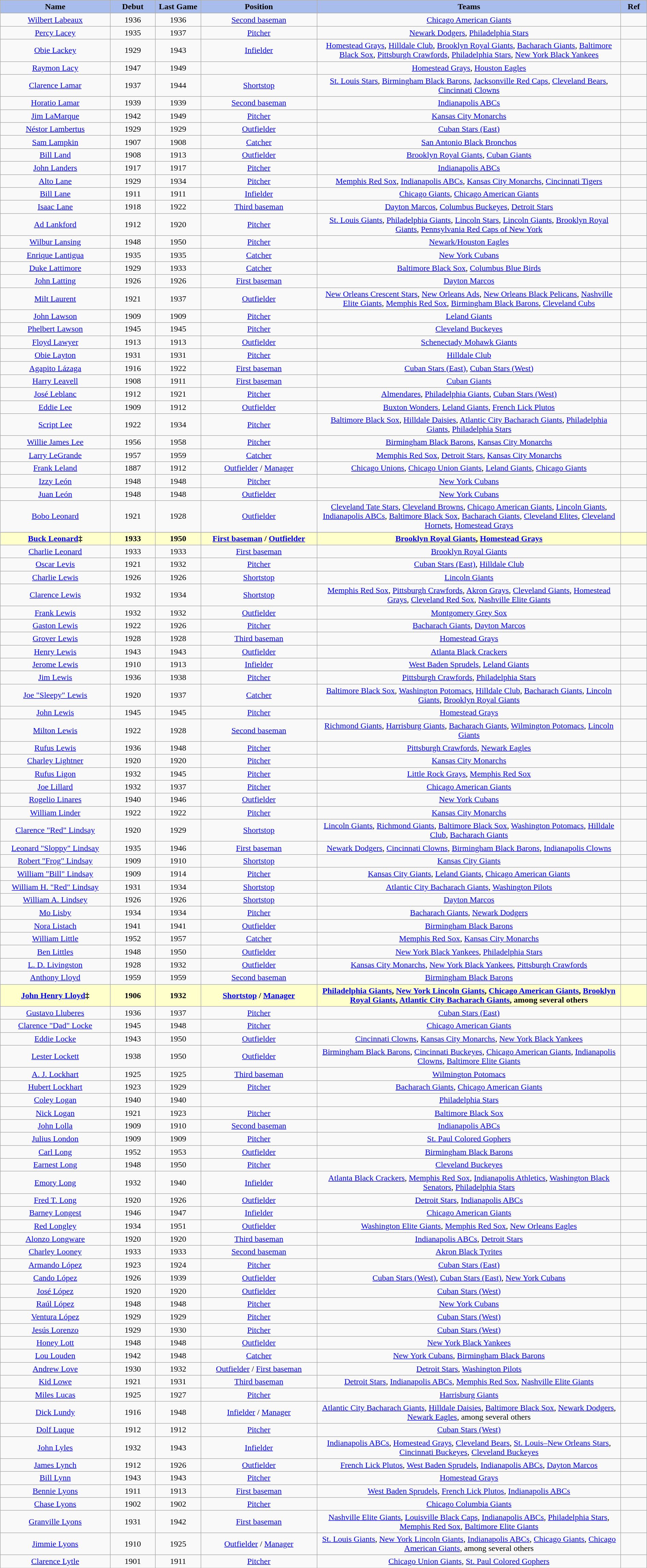<table class="wikitable" style="width: 100%">
<tr>
<th style="background:#a8bdec; width:17%;">Name</th>
<th style="width:7%; background:#a8bdec;">Debut</th>
<th style="width:7%; background:#a8bdec;">Last Game</th>
<th style="width:18%; background:#a8bdec;">Position</th>
<th style="width:47%; background:#a8bdec;">Teams</th>
<th style="width:4%; background:#a8bdec;">Ref</th>
</tr>
<tr align=center>
<td><a href='#'>Wilbert Labeaux</a></td>
<td>1936</td>
<td>1936</td>
<td><a href='#'>Second baseman</a></td>
<td><a href='#'>Chicago American Giants</a></td>
<td></td>
</tr>
<tr align=center>
<td><a href='#'>Percy Lacey</a></td>
<td>1935</td>
<td>1937</td>
<td><a href='#'>Pitcher</a></td>
<td><a href='#'>Newark Dodgers</a>, <a href='#'>Philadelphia Stars</a></td>
<td></td>
</tr>
<tr align=center>
<td><a href='#'>Obie Lackey</a></td>
<td>1929</td>
<td>1943</td>
<td><a href='#'>Infielder</a></td>
<td><a href='#'>Homestead Grays</a>, <a href='#'>Hilldale Club</a>, <a href='#'>Brooklyn Royal Giants</a>, <a href='#'>Bacharach Giants</a>, <a href='#'>Baltimore Black Sox</a>, <a href='#'>Pittsburgh Crawfords</a>, <a href='#'>Philadelphia Stars</a>, <a href='#'>New York Black Yankees</a></td>
<td></td>
</tr>
<tr align=center>
<td><a href='#'>Raymon Lacy</a></td>
<td>1947</td>
<td>1949</td>
<td></td>
<td><a href='#'>Homestead Grays</a>, <a href='#'>Houston Eagles</a></td>
<td></td>
</tr>
<tr align=center>
<td><a href='#'>Clarence Lamar</a></td>
<td>1937</td>
<td>1944</td>
<td><a href='#'>Shortstop</a></td>
<td><a href='#'>St. Louis Stars</a>, <a href='#'>Birmingham Black Barons</a>, <a href='#'>Jacksonville Red Caps</a>, <a href='#'>Cleveland Bears</a>, <a href='#'>Cincinnati Clowns</a></td>
<td></td>
</tr>
<tr align=center>
<td><a href='#'>Horatio Lamar</a></td>
<td>1939</td>
<td>1939</td>
<td><a href='#'>Second baseman</a></td>
<td><a href='#'>Indianapolis ABCs</a></td>
<td></td>
</tr>
<tr align=center>
<td><a href='#'>Jim LaMarque</a></td>
<td>1942</td>
<td>1949</td>
<td><a href='#'>Pitcher</a></td>
<td><a href='#'>Kansas City Monarchs</a></td>
<td></td>
</tr>
<tr align=center>
<td><a href='#'>Néstor Lambertus</a></td>
<td>1929</td>
<td>1929</td>
<td><a href='#'>Outfielder</a></td>
<td><a href='#'>Cuban Stars (East)</a></td>
<td></td>
</tr>
<tr align=center>
<td><a href='#'>Sam Lampkin</a></td>
<td>1907</td>
<td>1908</td>
<td><a href='#'>Catcher</a></td>
<td><a href='#'>San Antonio Black Bronchos</a></td>
<td></td>
</tr>
<tr align=center>
<td><a href='#'>Bill Land</a></td>
<td>1908</td>
<td>1913</td>
<td><a href='#'>Outfielder</a></td>
<td><a href='#'>Brooklyn Royal Giants</a>, <a href='#'>Cuban Giants</a></td>
<td></td>
</tr>
<tr align=center>
<td><a href='#'>John Landers</a></td>
<td>1917</td>
<td>1917</td>
<td><a href='#'>Pitcher</a></td>
<td><a href='#'>Indianapolis ABCs</a></td>
<td></td>
</tr>
<tr align=center>
<td><a href='#'>Alto Lane</a></td>
<td>1929</td>
<td>1934</td>
<td><a href='#'>Pitcher</a></td>
<td><a href='#'>Memphis Red Sox</a>, <a href='#'>Indianapolis ABCs</a>, <a href='#'>Kansas City Monarchs</a>, <a href='#'>Cincinnati Tigers</a></td>
<td></td>
</tr>
<tr align=center>
<td><a href='#'>Bill Lane</a></td>
<td>1911</td>
<td>1911</td>
<td><a href='#'>Infielder</a></td>
<td><a href='#'>Chicago Giants</a>, <a href='#'>Chicago American Giants</a></td>
<td></td>
</tr>
<tr align=center>
<td><a href='#'>Isaac Lane</a></td>
<td>1918</td>
<td>1922</td>
<td><a href='#'>Third baseman</a></td>
<td><a href='#'>Dayton Marcos</a>, <a href='#'>Columbus Buckeyes</a>, <a href='#'>Detroit Stars</a></td>
<td></td>
</tr>
<tr align=center>
<td><a href='#'>Ad Lankford</a></td>
<td>1912</td>
<td>1920</td>
<td><a href='#'>Pitcher</a></td>
<td><a href='#'>St. Louis Giants</a>, <a href='#'>Philadelphia Giants</a>, <a href='#'>Lincoln Stars</a>, <a href='#'>Lincoln Giants</a>, <a href='#'>Brooklyn Royal Giants</a>, <a href='#'>Pennsylvania Red Caps of New York</a></td>
<td></td>
</tr>
<tr align=center>
<td><a href='#'>Wilbur Lansing</a></td>
<td>1948</td>
<td>1950</td>
<td><a href='#'>Pitcher</a></td>
<td><a href='#'>Newark/Houston Eagles</a></td>
<td></td>
</tr>
<tr align=center>
<td><a href='#'>Enrique Lantigua</a></td>
<td>1935</td>
<td>1935</td>
<td><a href='#'>Catcher</a></td>
<td><a href='#'>New York Cubans</a></td>
<td></td>
</tr>
<tr align=center>
<td><a href='#'>Duke Lattimore</a></td>
<td>1929</td>
<td>1933</td>
<td><a href='#'>Catcher</a></td>
<td><a href='#'>Baltimore Black Sox</a>, <a href='#'>Columbus Blue Birds</a></td>
<td></td>
</tr>
<tr align=center>
<td><a href='#'>John Latting</a></td>
<td>1926</td>
<td>1926</td>
<td><a href='#'>First baseman</a></td>
<td><a href='#'>Dayton Marcos</a></td>
<td></td>
</tr>
<tr align=center>
<td><a href='#'>Milt Laurent</a></td>
<td>1921</td>
<td>1937</td>
<td><a href='#'>Outfielder</a></td>
<td><a href='#'>New Orleans Crescent Stars</a>, <a href='#'>New Orleans Ads</a>, <a href='#'>New Orleans Black Pelicans</a>, <a href='#'>Nashville Elite Giants</a>, <a href='#'>Memphis Red Sox</a>, <a href='#'>Birmingham Black Barons</a>, <a href='#'>Cleveland Cubs</a></td>
<td></td>
</tr>
<tr align=center>
<td><a href='#'>John Lawson</a></td>
<td>1909</td>
<td>1909</td>
<td><a href='#'>Pitcher</a></td>
<td><a href='#'>Leland Giants</a></td>
<td></td>
</tr>
<tr align=center>
<td><a href='#'>Phelbert Lawson</a></td>
<td>1945</td>
<td>1945</td>
<td><a href='#'>Pitcher</a></td>
<td><a href='#'>Cleveland Buckeyes</a></td>
<td></td>
</tr>
<tr align=center>
<td><a href='#'>Floyd Lawyer</a></td>
<td>1913</td>
<td>1913</td>
<td><a href='#'>Outfielder</a></td>
<td><a href='#'>Schenectady Mohawk Giants</a></td>
<td></td>
</tr>
<tr align=center>
<td><a href='#'>Obie Layton</a></td>
<td>1931</td>
<td>1931</td>
<td><a href='#'>Pitcher</a></td>
<td><a href='#'>Hilldale Club</a></td>
<td></td>
</tr>
<tr align=center>
<td><a href='#'>Agapito Lázaga</a></td>
<td>1916</td>
<td>1922</td>
<td><a href='#'>First baseman</a></td>
<td><a href='#'>Cuban Stars (East)</a>, <a href='#'>Cuban Stars (West)</a></td>
<td></td>
</tr>
<tr align=center>
<td><a href='#'>Harry Leavell</a></td>
<td>1908</td>
<td>1911</td>
<td><a href='#'>First baseman</a></td>
<td><a href='#'>Cuban Giants</a></td>
<td></td>
</tr>
<tr align=center>
<td><a href='#'>José Leblanc</a></td>
<td>1912</td>
<td>1921</td>
<td><a href='#'>Pitcher</a></td>
<td><a href='#'>Almendares</a>, <a href='#'>Philadelphia Giants</a>, <a href='#'>Cuban Stars (West)</a></td>
<td></td>
</tr>
<tr align=center>
<td><a href='#'>Eddie Lee</a></td>
<td>1909</td>
<td>1912</td>
<td><a href='#'>Outfielder</a></td>
<td><a href='#'>Buxton Wonders</a>, <a href='#'>Leland Giants</a>, <a href='#'>French Lick Plutos</a></td>
<td></td>
</tr>
<tr align=center>
<td><a href='#'>Script Lee</a></td>
<td>1922</td>
<td>1934</td>
<td><a href='#'>Pitcher</a></td>
<td><a href='#'>Baltimore Black Sox</a>, <a href='#'>Hilldale Daisies</a>, <a href='#'>Atlantic City Bacharach Giants</a>, <a href='#'>Philadelphia Giants</a>, <a href='#'>Philadelphia Stars</a></td>
<td></td>
</tr>
<tr align=center>
<td><a href='#'>Willie James Lee</a></td>
<td>1956</td>
<td>1958</td>
<td><a href='#'>Pitcher</a></td>
<td><a href='#'>Birmingham Black Barons</a>, <a href='#'>Kansas City Monarchs</a></td>
<td></td>
</tr>
<tr align=center>
<td><a href='#'>Larry LeGrande</a></td>
<td>1957</td>
<td>1959</td>
<td><a href='#'>Catcher</a></td>
<td><a href='#'>Memphis Red Sox</a>, <a href='#'>Detroit Stars</a>, <a href='#'>Kansas City Monarchs</a></td>
<td></td>
</tr>
<tr align=center>
<td><a href='#'>Frank Leland</a></td>
<td>1887</td>
<td>1912</td>
<td><a href='#'>Outfielder</a> / <a href='#'>Manager</a></td>
<td><a href='#'>Chicago Unions</a>, <a href='#'>Chicago Union Giants</a>, <a href='#'>Leland Giants</a>, <a href='#'>Chicago Giants</a></td>
<td></td>
</tr>
<tr align=center>
<td><a href='#'>Izzy León</a></td>
<td>1948</td>
<td>1948</td>
<td><a href='#'>Pitcher</a></td>
<td><a href='#'>New York Cubans</a></td>
<td></td>
</tr>
<tr align=center>
<td><a href='#'>Juan León</a></td>
<td>1948</td>
<td>1948</td>
<td><a href='#'>Outfielder</a></td>
<td><a href='#'>New York Cubans</a></td>
<td></td>
</tr>
<tr align=center>
<td><a href='#'>Bobo Leonard</a></td>
<td>1921</td>
<td>1928</td>
<td><a href='#'>Outfielder</a></td>
<td><a href='#'>Cleveland Tate Stars</a>, <a href='#'>Cleveland Browns</a>, <a href='#'>Chicago American Giants</a>, <a href='#'>Lincoln Giants</a>, <a href='#'>Indianapolis ABCs</a>, <a href='#'>Baltimore Black Sox</a>, <a href='#'>Bacharach Giants</a>, <a href='#'>Cleveland Elites</a>, <a href='#'>Cleveland Hornets</a>, <a href='#'>Homestead Grays</a></td>
<td></td>
</tr>
<tr align=center>
</tr>
<tr style="background:#ffc; text-align:center;">
<td><strong><a href='#'>Buck Leonard</a>‡</strong></td>
<td><strong>1933</strong></td>
<td><strong>1950</strong></td>
<td><strong><a href='#'>First baseman</a> / <a href='#'>Outfielder</a></strong></td>
<td><strong><a href='#'>Brooklyn Royal Giants</a>, <a href='#'>Homestead Grays</a></strong></td>
<td><strong></strong></td>
</tr>
<tr align=center>
<td><a href='#'>Charlie Leonard</a></td>
<td>1933</td>
<td>1933</td>
<td><a href='#'>First baseman</a></td>
<td><a href='#'>Brooklyn Royal Giants</a></td>
<td></td>
</tr>
<tr align=center>
<td><a href='#'>Oscar Levis</a></td>
<td>1921</td>
<td>1932</td>
<td><a href='#'>Pitcher</a></td>
<td><a href='#'>Cuban Stars (East)</a>, <a href='#'>Hilldale Club</a></td>
<td></td>
</tr>
<tr align=center>
<td><a href='#'>Charlie Lewis</a></td>
<td>1926</td>
<td>1926</td>
<td><a href='#'>Shortstop</a></td>
<td><a href='#'>Lincoln Giants</a></td>
<td></td>
</tr>
<tr align=center>
<td><a href='#'>Clarence Lewis</a></td>
<td>1932</td>
<td>1934</td>
<td><a href='#'>Shortstop</a></td>
<td><a href='#'>Memphis Red Sox</a>, <a href='#'>Pittsburgh Crawfords</a>, <a href='#'>Akron Grays</a>, <a href='#'>Cleveland Giants</a>, <a href='#'>Homestead Grays</a>, <a href='#'>Cleveland Red Sox</a>, <a href='#'>Nashville Elite Giants</a></td>
<td></td>
</tr>
<tr align=center>
<td><a href='#'>Frank Lewis</a></td>
<td>1932</td>
<td>1932</td>
<td><a href='#'>Outfielder</a></td>
<td><a href='#'>Montgomery Grey Sox</a></td>
<td></td>
</tr>
<tr align=center>
<td><a href='#'>Gaston Lewis</a></td>
<td>1922</td>
<td>1926</td>
<td><a href='#'>Pitcher</a></td>
<td><a href='#'>Bacharach Giants</a>, <a href='#'>Dayton Marcos</a></td>
<td></td>
</tr>
<tr align=center>
<td><a href='#'>Grover Lewis</a></td>
<td>1928</td>
<td>1928</td>
<td><a href='#'>Third baseman</a></td>
<td><a href='#'>Homestead Grays</a></td>
<td></td>
</tr>
<tr align=center>
<td><a href='#'>Henry Lewis</a></td>
<td>1943</td>
<td>1943</td>
<td><a href='#'>Outfielder</a></td>
<td><a href='#'>Atlanta Black Crackers</a></td>
<td></td>
</tr>
<tr align=center>
<td><a href='#'>Jerome Lewis</a></td>
<td>1910</td>
<td>1913</td>
<td><a href='#'>Infielder</a></td>
<td><a href='#'>West Baden Sprudels</a>, <a href='#'>Leland Giants</a></td>
<td></td>
</tr>
<tr align=center>
<td><a href='#'>Jim Lewis</a></td>
<td>1936</td>
<td>1938</td>
<td><a href='#'>Pitcher</a></td>
<td><a href='#'>Pittsburgh Crawfords</a>, <a href='#'>Philadelphia Stars</a></td>
<td></td>
</tr>
<tr align=center>
<td><a href='#'>Joe "Sleepy" Lewis</a></td>
<td>1920</td>
<td>1937</td>
<td><a href='#'>Catcher</a></td>
<td><a href='#'>Baltimore Black Sox</a>, <a href='#'>Washington Potomacs</a>, <a href='#'>Hilldale Club</a>, <a href='#'>Bacharach Giants</a>, <a href='#'>Lincoln Giants</a>, <a href='#'>Brooklyn Royal Giants</a></td>
<td></td>
</tr>
<tr align=center>
<td><a href='#'>John Lewis</a></td>
<td>1945</td>
<td>1945</td>
<td><a href='#'>Pitcher</a></td>
<td><a href='#'>Homestead Grays</a></td>
<td></td>
</tr>
<tr align=center>
<td><a href='#'>Milton Lewis</a></td>
<td>1922</td>
<td>1928</td>
<td><a href='#'>Second baseman</a></td>
<td><a href='#'>Richmond Giants</a>, <a href='#'>Harrisburg Giants</a>, <a href='#'>Bacharach Giants</a>, <a href='#'>Wilmington Potomacs</a>, <a href='#'>Lincoln Giants</a></td>
<td></td>
</tr>
<tr align=center>
<td><a href='#'>Rufus Lewis</a></td>
<td>1936</td>
<td>1948</td>
<td><a href='#'>Pitcher</a></td>
<td><a href='#'>Pittsburgh Crawfords</a>, <a href='#'>Newark Eagles</a></td>
<td></td>
</tr>
<tr align=center>
<td><a href='#'>Charley Lightner</a></td>
<td>1920</td>
<td>1920</td>
<td><a href='#'>Pitcher</a></td>
<td><a href='#'>Kansas City Monarchs</a></td>
<td></td>
</tr>
<tr align=center>
<td><a href='#'>Rufus Ligon</a></td>
<td>1932</td>
<td>1945</td>
<td><a href='#'>Pitcher</a></td>
<td><a href='#'>Little Rock Grays</a>, <a href='#'>Memphis Red Sox</a></td>
<td></td>
</tr>
<tr align=center>
<td><a href='#'>Joe Lillard</a></td>
<td>1932</td>
<td>1937</td>
<td><a href='#'>Pitcher</a></td>
<td><a href='#'>Chicago American Giants</a></td>
<td></td>
</tr>
<tr align=center>
<td><a href='#'>Rogelio Linares</a></td>
<td>1940</td>
<td>1946</td>
<td><a href='#'>Outfielder</a></td>
<td><a href='#'>New York Cubans</a></td>
<td></td>
</tr>
<tr align=center>
<td><a href='#'>William Linder</a></td>
<td>1922</td>
<td>1922</td>
<td><a href='#'>Pitcher</a></td>
<td><a href='#'>Kansas City Monarchs</a></td>
<td></td>
</tr>
<tr align=center>
<td><a href='#'>Clarence "Red" Lindsay</a></td>
<td>1920</td>
<td>1929</td>
<td><a href='#'>Shortstop</a></td>
<td><a href='#'>Lincoln Giants</a>, <a href='#'>Richmond Giants</a>, <a href='#'>Baltimore Black Sox</a>, <a href='#'>Washington Potomacs</a>, <a href='#'>Hilldale Club</a>, <a href='#'>Bacharach Giants</a></td>
<td></td>
</tr>
<tr align=center>
<td><a href='#'>Leonard "Sloppy" Lindsay</a></td>
<td>1935</td>
<td>1946</td>
<td><a href='#'>First baseman</a></td>
<td><a href='#'>Newark Dodgers</a>, <a href='#'>Cincinnati Clowns</a>, <a href='#'>Birmingham Black Barons</a>, <a href='#'>Indianapolis Clowns</a></td>
<td></td>
</tr>
<tr align=center>
<td><a href='#'>Robert "Frog" Lindsay</a></td>
<td>1909</td>
<td>1910</td>
<td><a href='#'>Shortstop</a></td>
<td><a href='#'>Kansas City Giants</a></td>
<td></td>
</tr>
<tr align=center>
<td><a href='#'>William "Bill" Lindsay</a></td>
<td>1909</td>
<td>1914</td>
<td><a href='#'>Pitcher</a></td>
<td><a href='#'>Kansas City Giants</a>, <a href='#'>Leland Giants</a>, <a href='#'>Chicago American Giants</a></td>
<td></td>
</tr>
<tr align=center>
<td><a href='#'>William H. "Red" Lindsay</a></td>
<td>1931</td>
<td>1934</td>
<td><a href='#'>Shortstop</a></td>
<td><a href='#'>Atlantic City Bacharach Giants</a>, <a href='#'>Washington Pilots</a></td>
<td></td>
</tr>
<tr align=center>
<td><a href='#'>William A. Lindsey</a></td>
<td>1926</td>
<td>1926</td>
<td><a href='#'>Shortstop</a></td>
<td><a href='#'>Dayton Marcos</a></td>
<td></td>
</tr>
<tr align=center>
<td><a href='#'>Mo Lisby</a></td>
<td>1934</td>
<td>1934</td>
<td><a href='#'>Pitcher</a></td>
<td><a href='#'>Bacharach Giants</a>, <a href='#'>Newark Dodgers</a></td>
<td></td>
</tr>
<tr align=center>
<td><a href='#'>Nora Listach</a></td>
<td>1941</td>
<td>1941</td>
<td><a href='#'>Outfielder</a></td>
<td><a href='#'>Birmingham Black Barons</a></td>
<td></td>
</tr>
<tr align=center>
<td><a href='#'>William Little</a></td>
<td>1952</td>
<td>1957</td>
<td><a href='#'>Catcher</a></td>
<td><a href='#'>Memphis Red Sox</a>, <a href='#'>Kansas City Monarchs</a></td>
<td></td>
</tr>
<tr align=center>
<td><a href='#'>Ben Littles</a></td>
<td>1948</td>
<td>1950</td>
<td><a href='#'>Outfielder</a></td>
<td><a href='#'>New York Black Yankees</a>, <a href='#'>Philadelphia Stars</a></td>
<td></td>
</tr>
<tr align=center>
<td><a href='#'>L. D. Livingston</a></td>
<td>1928</td>
<td>1932</td>
<td><a href='#'>Outfielder</a></td>
<td><a href='#'>Kansas City Monarchs</a>, <a href='#'>New York Black Yankees</a>, <a href='#'>Pittsburgh Crawfords</a></td>
<td></td>
</tr>
<tr align=center>
<td><a href='#'>Anthony Lloyd</a></td>
<td>1959</td>
<td>1959</td>
<td><a href='#'>Second baseman</a></td>
<td><a href='#'>Birmingham Black Barons</a></td>
<td></td>
</tr>
<tr style="background:#ffc; text-align:center;">
<td><strong><a href='#'>John Henry Lloyd</a>‡</strong></td>
<td><strong>1906</strong></td>
<td><strong>1932</strong></td>
<td><strong><a href='#'>Shortstop</a> / <a href='#'>Manager</a></strong></td>
<td><strong><a href='#'>Philadelphia Giants</a>, <a href='#'>New York Lincoln Giants</a>, <a href='#'>Chicago American Giants</a>, <a href='#'>Brooklyn Royal Giants</a>, <a href='#'>Atlantic City Bacharach Giants</a>, among several others</strong></td>
<td><strong></strong></td>
</tr>
<tr align=center>
<td><a href='#'>Gustavo Lluberes</a></td>
<td>1936</td>
<td>1937</td>
<td><a href='#'>Pitcher</a></td>
<td><a href='#'>Cuban Stars (East)</a></td>
<td></td>
</tr>
<tr align=center>
<td><a href='#'>Clarence "Dad" Locke</a></td>
<td>1945</td>
<td>1948</td>
<td><a href='#'>Pitcher</a></td>
<td><a href='#'>Chicago American Giants</a></td>
<td></td>
</tr>
<tr align=center>
<td><a href='#'>Eddie Locke</a></td>
<td>1943</td>
<td>1950</td>
<td><a href='#'>Outfielder</a></td>
<td><a href='#'>Cincinnati Clowns</a>, <a href='#'>Kansas City Monarchs</a>, <a href='#'>New York Black Yankees</a></td>
<td></td>
</tr>
<tr align=center>
<td><a href='#'>Lester Lockett</a></td>
<td>1938</td>
<td>1950</td>
<td><a href='#'>Outfielder</a></td>
<td><a href='#'>Birmingham Black Barons</a>, <a href='#'>Cincinnati Buckeyes</a>, <a href='#'>Chicago American Giants</a>, <a href='#'>Indianapolis Clowns</a>, <a href='#'>Baltimore Elite Giants</a></td>
<td></td>
</tr>
<tr align=center>
<td><a href='#'>A. J. Lockhart</a></td>
<td>1925</td>
<td>1925</td>
<td><a href='#'>Third baseman</a></td>
<td><a href='#'>Wilmington Potomacs</a></td>
<td></td>
</tr>
<tr align=center>
<td><a href='#'>Hubert Lockhart</a></td>
<td>1923</td>
<td>1929</td>
<td><a href='#'>Pitcher</a></td>
<td><a href='#'>Bacharach Giants</a>, <a href='#'>Chicago American Giants</a></td>
<td></td>
</tr>
<tr align=center>
<td><a href='#'>Coley Logan</a></td>
<td>1940</td>
<td>1940</td>
<td></td>
<td><a href='#'>Philadelphia Stars</a></td>
<td></td>
</tr>
<tr align=center>
<td><a href='#'>Nick Logan</a></td>
<td>1921</td>
<td>1923</td>
<td><a href='#'>Pitcher</a></td>
<td><a href='#'>Baltimore Black Sox</a></td>
<td></td>
</tr>
<tr align=center>
<td><a href='#'>John Lolla</a></td>
<td>1909</td>
<td>1910</td>
<td><a href='#'>Second baseman</a></td>
<td><a href='#'>Indianapolis ABCs</a></td>
<td></td>
</tr>
<tr align=center>
<td><a href='#'>Julius London</a></td>
<td>1909</td>
<td>1909</td>
<td><a href='#'>Pitcher</a></td>
<td><a href='#'>St. Paul Colored Gophers</a></td>
<td></td>
</tr>
<tr align=center>
<td><a href='#'>Carl Long</a></td>
<td>1952</td>
<td>1953</td>
<td><a href='#'>Outfielder</a></td>
<td><a href='#'>Birmingham Black Barons</a></td>
<td></td>
</tr>
<tr align=center>
<td><a href='#'>Earnest Long</a></td>
<td>1948</td>
<td>1950</td>
<td><a href='#'>Pitcher</a></td>
<td><a href='#'>Cleveland Buckeyes</a></td>
<td></td>
</tr>
<tr align=center>
<td><a href='#'>Emory Long</a></td>
<td>1932</td>
<td>1940</td>
<td><a href='#'>Infielder</a></td>
<td><a href='#'>Atlanta Black Crackers</a>, <a href='#'>Memphis Red Sox</a>, <a href='#'>Indianapolis Athletics</a>, <a href='#'>Washington Black Senators</a>, <a href='#'>Philadelphia Stars</a></td>
<td></td>
</tr>
<tr align=center>
<td><a href='#'>Fred T. Long</a></td>
<td>1920</td>
<td>1926</td>
<td><a href='#'>Outfielder</a></td>
<td><a href='#'>Detroit Stars</a>, <a href='#'>Indianapolis ABCs</a></td>
<td></td>
</tr>
<tr align=center>
<td><a href='#'>Barney Longest</a></td>
<td>1946</td>
<td>1947</td>
<td><a href='#'>Infielder</a></td>
<td><a href='#'>Chicago American Giants</a></td>
<td></td>
</tr>
<tr align=center>
<td><a href='#'>Red Longley</a></td>
<td>1934</td>
<td>1951</td>
<td><a href='#'>Outfielder</a></td>
<td><a href='#'>Washington Elite Giants</a>, <a href='#'>Memphis Red Sox</a>, <a href='#'>New Orleans Eagles</a></td>
<td></td>
</tr>
<tr align=center>
<td><a href='#'>Alonzo Longware</a></td>
<td>1920</td>
<td>1920</td>
<td><a href='#'>Third baseman</a></td>
<td><a href='#'>Indianapolis ABCs</a>, <a href='#'>Detroit Stars</a></td>
<td></td>
</tr>
<tr align=center>
<td><a href='#'>Charley Looney</a></td>
<td>1933</td>
<td>1933</td>
<td><a href='#'>Second baseman</a></td>
<td><a href='#'>Akron Black Tyrites</a></td>
<td></td>
</tr>
<tr align=center>
<td><a href='#'>Armando López</a></td>
<td>1923</td>
<td>1924</td>
<td><a href='#'>Pitcher</a></td>
<td><a href='#'>Cuban Stars (East)</a></td>
<td></td>
</tr>
<tr align=center>
<td><a href='#'>Cando López</a></td>
<td>1926</td>
<td>1939</td>
<td><a href='#'>Outfielder</a></td>
<td><a href='#'>Cuban Stars (West)</a>, <a href='#'>Cuban Stars (East)</a>, <a href='#'>New York Cubans</a></td>
<td></td>
</tr>
<tr align=center>
<td><a href='#'>José López</a></td>
<td>1920</td>
<td>1920</td>
<td><a href='#'>Outfielder</a></td>
<td><a href='#'>Cuban Stars (West)</a></td>
<td></td>
</tr>
<tr align=center>
<td><a href='#'>Raúl López</a></td>
<td>1948</td>
<td>1948</td>
<td><a href='#'>Pitcher</a></td>
<td><a href='#'>New York Cubans</a></td>
<td></td>
</tr>
<tr align=center>
<td><a href='#'>Ventura López</a></td>
<td>1929</td>
<td>1929</td>
<td><a href='#'>Pitcher</a></td>
<td><a href='#'>Cuban Stars (West)</a></td>
<td></td>
</tr>
<tr align=center>
<td><a href='#'>Jesús Lorenzo</a></td>
<td>1929</td>
<td>1930</td>
<td><a href='#'>Pitcher</a></td>
<td><a href='#'>Cuban Stars (West)</a></td>
<td></td>
</tr>
<tr align=center>
<td><a href='#'>Honey Lott</a></td>
<td>1948</td>
<td>1948</td>
<td><a href='#'>Outfielder</a></td>
<td><a href='#'>New York Black Yankees</a></td>
<td></td>
</tr>
<tr align=center>
<td><a href='#'>Lou Louden</a></td>
<td>1942</td>
<td>1948</td>
<td><a href='#'>Catcher</a></td>
<td><a href='#'>New York Cubans</a>, <a href='#'>Birmingham Black Barons</a></td>
<td></td>
</tr>
<tr align=center>
<td><a href='#'>Andrew Love</a></td>
<td>1930</td>
<td>1932</td>
<td><a href='#'>Outfielder</a> / <a href='#'>First baseman</a></td>
<td><a href='#'>Detroit Stars</a>, <a href='#'>Washington Pilots</a></td>
<td></td>
</tr>
<tr align=center>
<td><a href='#'>Kid Lowe</a></td>
<td>1921</td>
<td>1931</td>
<td><a href='#'>Third baseman</a></td>
<td><a href='#'>Detroit Stars</a>, <a href='#'>Indianapolis ABCs</a>, <a href='#'>Memphis Red Sox</a>, <a href='#'>Nashville Elite Giants</a></td>
<td></td>
</tr>
<tr align=center>
<td><a href='#'>Miles Lucas</a></td>
<td>1925</td>
<td>1927</td>
<td><a href='#'>Pitcher</a></td>
<td><a href='#'>Harrisburg Giants</a></td>
<td></td>
</tr>
<tr align=center>
<td><a href='#'>Dick Lundy</a></td>
<td>1916</td>
<td>1948</td>
<td><a href='#'>Infielder</a> / <a href='#'>Manager</a></td>
<td><a href='#'>Atlantic City Bacharach Giants</a>, <a href='#'>Hilldale Daisies</a>, <a href='#'>Baltimore Black Sox</a>, <a href='#'>Newark Dodgers</a>, <a href='#'>Newark Eagles</a>, among several others</td>
<td></td>
</tr>
<tr align=center>
<td><a href='#'>Dolf Luque</a></td>
<td>1912</td>
<td>1912</td>
<td><a href='#'>Pitcher</a></td>
<td><a href='#'>Cuban Stars (West)</a></td>
<td></td>
</tr>
<tr align=center>
<td><a href='#'>John Lyles</a></td>
<td>1932</td>
<td>1943</td>
<td><a href='#'>Infielder</a></td>
<td><a href='#'>Indianapolis ABCs</a>, <a href='#'>Homestead Grays</a>, <a href='#'>Cleveland Bears</a>, <a href='#'>St. Louis–New Orleans Stars</a>, <a href='#'>Cincinnati Buckeyes</a>, <a href='#'>Cleveland Buckeyes</a></td>
<td></td>
</tr>
<tr align=center>
<td><a href='#'>James Lynch</a></td>
<td>1912</td>
<td>1926</td>
<td><a href='#'>Outfielder</a></td>
<td><a href='#'>French Lick Plutos</a>, <a href='#'>West Baden Sprudels</a>, <a href='#'>Indianapolis ABCs</a>, <a href='#'>Dayton Marcos</a></td>
<td></td>
</tr>
<tr align=center>
<td><a href='#'>Bill Lynn</a></td>
<td>1943</td>
<td>1943</td>
<td><a href='#'>Pitcher</a></td>
<td><a href='#'>Homestead Grays</a></td>
<td></td>
</tr>
<tr align=center>
<td><a href='#'>Bennie Lyons</a></td>
<td>1911</td>
<td>1913</td>
<td><a href='#'>First baseman</a></td>
<td><a href='#'>West Baden Sprudels</a>, <a href='#'>French Lick Plutos</a>, <a href='#'>Indianapolis ABCs</a></td>
<td></td>
</tr>
<tr align=center>
<td><a href='#'>Chase Lyons</a></td>
<td>1902</td>
<td>1902</td>
<td><a href='#'>Pitcher</a></td>
<td><a href='#'>Chicago Columbia Giants</a></td>
<td></td>
</tr>
<tr align=center>
<td><a href='#'>Granville Lyons</a></td>
<td>1931</td>
<td>1942</td>
<td><a href='#'>First baseman</a></td>
<td><a href='#'>Nashville Elite Giants</a>, <a href='#'>Louisville Black Caps</a>, <a href='#'>Indianapolis ABCs</a>, <a href='#'>Philadelphia Stars</a>, <a href='#'>Memphis Red Sox</a>, <a href='#'>Baltimore Elite Giants</a></td>
<td></td>
</tr>
<tr align=center>
<td><a href='#'>Jimmie Lyons</a></td>
<td>1910</td>
<td>1925</td>
<td><a href='#'>Outfielder</a> / <a href='#'>Manager</a></td>
<td><a href='#'>St. Louis Giants</a>, <a href='#'>New York Lincoln Giants</a>, <a href='#'>Indianapolis ABCs</a>, <a href='#'>Chicago Giants</a>, <a href='#'>Chicago American Giants</a>, among several others</td>
<td></td>
</tr>
<tr align=center>
<td><a href='#'>Clarence Lytle</a></td>
<td>1901</td>
<td>1911</td>
<td><a href='#'>Pitcher</a></td>
<td><a href='#'>Chicago Union Giants</a>, <a href='#'>St. Paul Colored Gophers</a></td>
<td></td>
</tr>
</table>
